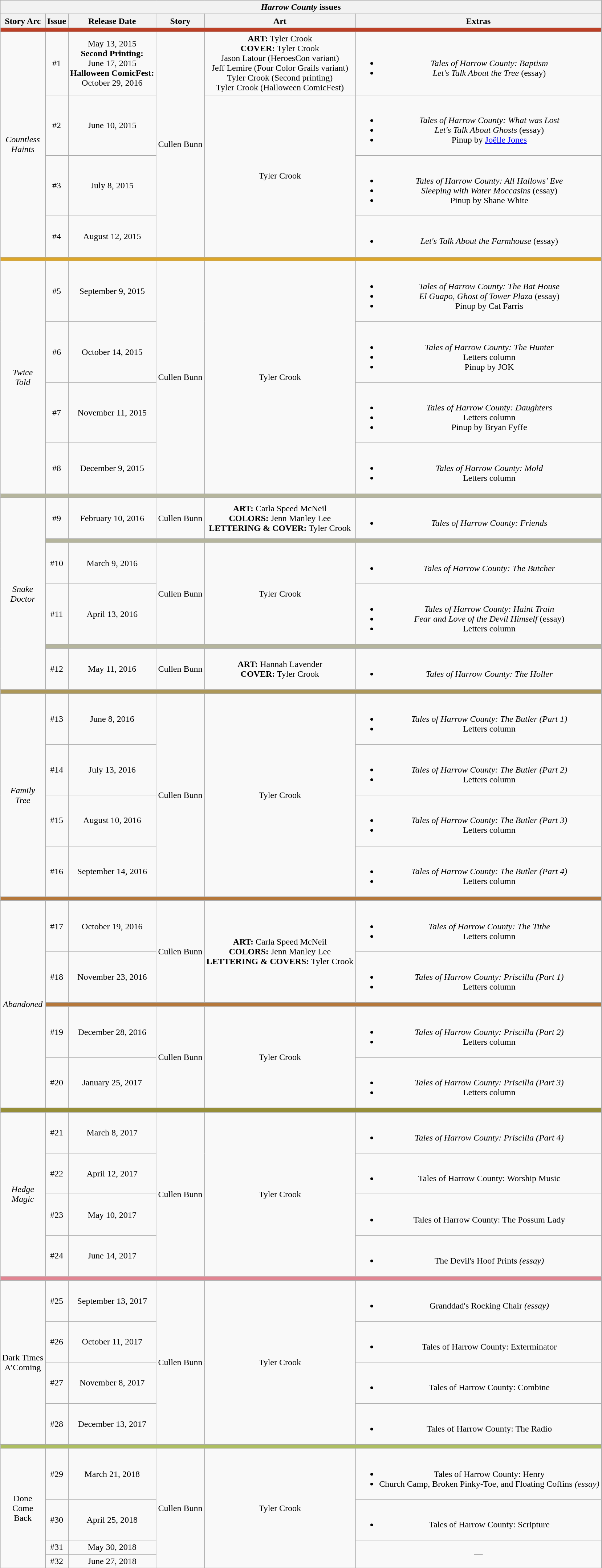<table class="wikitable mw-collapsible mw-collapsed" style="text-align: center">
<tr>
<th colspan=6><em>Harrow County</em> issues</th>
</tr>
<tr>
<th>Story Arc</th>
<th>Issue</th>
<th>Release Date</th>
<th>Story</th>
<th>Art</th>
<th>Extras</th>
</tr>
<tr>
<td colspan=6 style=background:#bc4026></td>
</tr>
<tr>
<td rowspan=4><em>Countless<br>Haints</em></td>
<td>#1</td>
<td>May 13, 2015<br><strong><span>Second Printing:</span></strong><br>June 17, 2015<br><strong><span>Halloween ComicFest:</span></strong><br>October 29, 2016</td>
<td rowspan=4>Cullen Bunn</td>
<td><strong><span>ART:</span></strong> Tyler Crook<br><strong><span>COVER:</span></strong> Tyler Crook<br>Jason Latour <span>(HeroesCon variant)</span><br>Jeff Lemire <span>(Four Color Grails variant)</span><br>Tyler Crook <span>(Second printing)</span><br>Tyler Crook <span>(Halloween ComicFest)</span></td>
<td><br><ul><li><em>Tales of Harrow County: Baptism</em></li><li><em>Let's Talk About the Tree</em> (essay)</li></ul></td>
</tr>
<tr>
<td>#2</td>
<td>June 10, 2015</td>
<td rowspan=3>Tyler Crook</td>
<td><br><ul><li><em>Tales of Harrow County: What was Lost</em></li><li><em>Let's Talk About Ghosts</em> (essay)</li><li>Pinup by <a href='#'>Joëlle Jones</a></li></ul></td>
</tr>
<tr>
<td>#3</td>
<td>July 8, 2015</td>
<td><br><ul><li><em>Tales of Harrow County: All Hallows' Eve</em></li><li><em>Sleeping with Water Moccasins</em> (essay)</li><li>Pinup by Shane White</li></ul></td>
</tr>
<tr>
<td>#4</td>
<td>August 12, 2015</td>
<td><br><ul><li><em>Let's Talk About the Farmhouse</em> (essay)</li></ul></td>
</tr>
<tr>
<td colspan=6 style=background:#dda628></td>
</tr>
<tr>
<td rowspan=4><em>Twice<br>Told</em></td>
<td>#5</td>
<td>September 9, 2015</td>
<td rowspan=4>Cullen Bunn</td>
<td rowspan=4>Tyler Crook</td>
<td><br><ul><li><em>Tales of Harrow County: The Bat House</em></li><li><em>El Guapo, Ghost of Tower Plaza</em> (essay)</li><li>Pinup by Cat Farris</li></ul></td>
</tr>
<tr>
<td>#6</td>
<td>October 14, 2015</td>
<td><br><ul><li><em>Tales of Harrow County: The Hunter</em></li><li>Letters column</li><li>Pinup by JOK</li></ul></td>
</tr>
<tr>
<td>#7</td>
<td>November 11, 2015</td>
<td><br><ul><li><em>Tales of Harrow County: Daughters</em></li><li>Letters column</li><li>Pinup by Bryan Fyffe</li></ul></td>
</tr>
<tr>
<td>#8</td>
<td>December 9, 2015</td>
<td><br><ul><li><em>Tales of Harrow County: Mold</em></li><li>Letters column</li></ul></td>
</tr>
<tr>
<td colspan=6 style=background:#b5b59d></td>
</tr>
<tr>
<td rowspan=6><em>Snake<br>Doctor</em></td>
<td>#9</td>
<td>February 10, 2016</td>
<td>Cullen Bunn</td>
<td><strong><span>ART:</span></strong> Carla Speed McNeil<br><strong><span>COLORS:</span></strong> Jenn Manley Lee<br><strong><span>LETTERING & COVER:</span></strong> Tyler Crook</td>
<td><br><ul><li><em>Tales of Harrow County: Friends</em></li></ul></td>
</tr>
<tr>
<td colspan=5 style=background:#b5b59d></td>
</tr>
<tr>
<td>#10</td>
<td>March 9, 2016</td>
<td rowspan=2>Cullen Bunn</td>
<td rowspan=2>Tyler Crook</td>
<td><br><ul><li><em>Tales of Harrow County: The Butcher</em></li></ul></td>
</tr>
<tr>
<td>#11</td>
<td>April 13, 2016</td>
<td><br><ul><li><em>Tales of Harrow County: Haint Train</em></li><li><em>Fear and Love of the Devil Himself</em> (essay)</li><li>Letters column</li></ul></td>
</tr>
<tr>
<td colspan=5 style=background:#b5b59d></td>
</tr>
<tr>
<td>#12</td>
<td>May 11, 2016</td>
<td>Cullen Bunn</td>
<td><strong><span>ART:</span></strong> Hannah Lavender<br><strong><span>COVER:</span></strong> Tyler Crook</td>
<td><br><ul><li><em>Tales of Harrow County: The Holler</em></li></ul></td>
</tr>
<tr>
<td colspan=6 style=background:#ad9859></td>
</tr>
<tr>
<td rowspan=4><em>Family<br>Tree</em></td>
<td>#13</td>
<td>June 8, 2016</td>
<td rowspan=4>Cullen Bunn</td>
<td rowspan=4>Tyler Crook</td>
<td><br><ul><li><em>Tales of Harrow County: The Butler (Part 1)</em></li><li>Letters column</li></ul></td>
</tr>
<tr>
<td>#14</td>
<td>July 13, 2016</td>
<td><br><ul><li><em>Tales of Harrow County: The Butler (Part 2)</em></li><li>Letters column</li></ul></td>
</tr>
<tr>
<td>#15</td>
<td>August 10, 2016</td>
<td><br><ul><li><em>Tales of Harrow County: The Butler (Part 3)</em></li><li>Letters column</li></ul></td>
</tr>
<tr>
<td>#16</td>
<td>September 14, 2016</td>
<td><br><ul><li><em>Tales of Harrow County: The Butler (Part 4)</em></li><li>Letters column</li></ul></td>
</tr>
<tr>
<td colspan=6 style=background:#b5783b></td>
</tr>
<tr>
<td rowspan=5><em>Abandoned</em></td>
<td>#17</td>
<td>October 19, 2016</td>
<td rowspan=2>Cullen Bunn</td>
<td rowspan=2><strong><span>ART:</span></strong> Carla Speed McNeil<br><strong><span>COLORS:</span></strong> Jenn Manley Lee<br><strong><span>LETTERING & COVERS:</span></strong> Tyler Crook</td>
<td><br><ul><li><em>Tales of Harrow County: The Tithe</em></li><li>Letters column</li></ul></td>
</tr>
<tr>
<td>#18</td>
<td>November 23, 2016</td>
<td><br><ul><li><em>Tales of Harrow County: Priscilla (Part 1)</em></li><li>Letters column</li></ul></td>
</tr>
<tr>
<td colspan=6 style=background:#b5783b></td>
</tr>
<tr>
<td>#19</td>
<td>December 28, 2016</td>
<td rowspan=2>Cullen Bunn</td>
<td rowspan=2>Tyler Crook</td>
<td><br><ul><li><em>Tales of Harrow County: Priscilla (Part 2)</em></li><li>Letters column</li></ul></td>
</tr>
<tr>
<td>#20</td>
<td>January 25, 2017</td>
<td><br><ul><li><em>Tales of Harrow County: Priscilla (Part 3)</em></li><li>Letters column</li></ul></td>
</tr>
<tr>
<td colspan=6 style=background:#968e39></td>
</tr>
<tr>
<td rowspan=4><em>Hedge<br>Magic</em></td>
<td>#21</td>
<td>March 8, 2017</td>
<td rowspan=4>Cullen Bunn</td>
<td rowspan=4>Tyler Crook</td>
<td><br><ul><li><em>Tales of Harrow County: Priscilla (Part 4)</li></ul></td>
</tr>
<tr>
<td>#22</td>
<td>April 12, 2017</td>
<td><br><ul><li></em>Tales of Harrow County: Worship Music<em></li></ul></td>
</tr>
<tr>
<td>#23</td>
<td>May 10, 2017</td>
<td><br><ul><li></em>Tales of Harrow County: The Possum Lady<em></li></ul></td>
</tr>
<tr>
<td>#24</td>
<td>June 14, 2017</td>
<td><br><ul><li></em>The Devil's Hoof Prints<em> (essay)</li></ul></td>
</tr>
<tr>
<td colspan=6 style=background:#e18592></td>
</tr>
<tr>
<td rowspan=4></em>Dark Times<br>A’Coming<em></td>
<td>#25</td>
<td>September 13, 2017</td>
<td rowspan=4>Cullen Bunn</td>
<td rowspan=4>Tyler Crook</td>
<td><br><ul><li></em>Granddad's Rocking Chair<em> (essay)</li></ul></td>
</tr>
<tr>
<td>#26</td>
<td>October 11, 2017</td>
<td><br><ul><li></em>Tales of Harrow County: Exterminator<em></li></ul></td>
</tr>
<tr>
<td>#27</td>
<td>November 8, 2017</td>
<td><br><ul><li></em>Tales of Harrow County: Combine<em></li></ul></td>
</tr>
<tr>
<td>#28</td>
<td>December 13, 2017</td>
<td><br><ul><li></em>Tales of Harrow County: The Radio<em></li></ul></td>
</tr>
<tr>
<td colspan=6 style=background:#adbe62></td>
</tr>
<tr>
<td rowspan=4></em>Done<br>Come<br>Back<em></td>
<td>#29</td>
<td>March 21, 2018</td>
<td rowspan=4>Cullen Bunn</td>
<td rowspan=4>Tyler Crook</td>
<td><br><ul><li></em>Tales of Harrow County: Henry<em></li><li></em>Church Camp, Broken Pinky-Toe, and Floating Coffins<em> (essay)</li></ul></td>
</tr>
<tr>
<td>#30</td>
<td>April 25, 2018</td>
<td><br><ul><li></em>Tales of Harrow County: Scripture<em></li></ul></td>
</tr>
<tr>
<td>#31</td>
<td>May 30, 2018</td>
<td rowspan=2>—</td>
</tr>
<tr>
<td>#32</td>
<td>June 27, 2018</td>
</tr>
</table>
